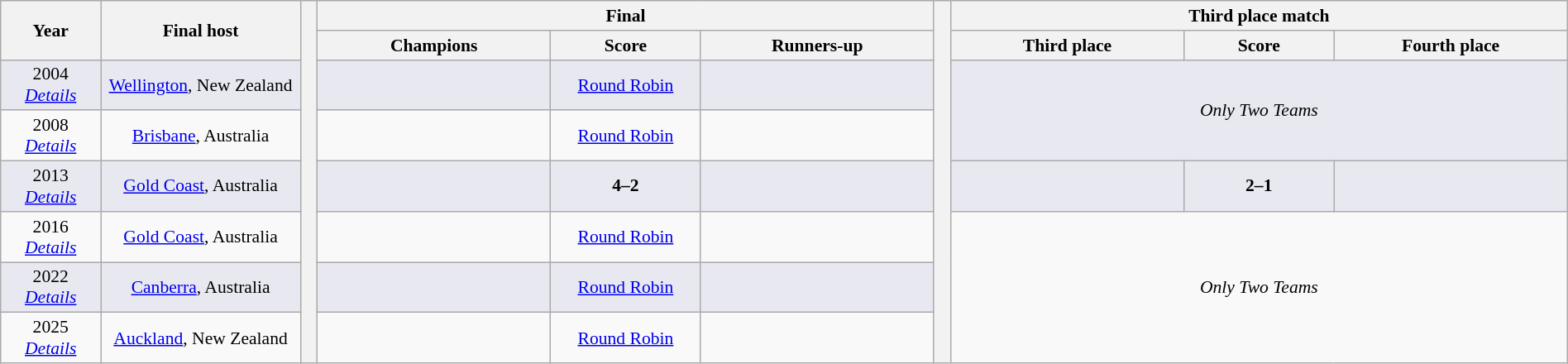<table class="wikitable" style="font-size:90%; width: 100%; text-align: center;">
<tr>
<th rowspan=2 width=6%>Year</th>
<th rowspan=2 width=12%>Final host</th>
<th width=1% rowspan=10></th>
<th colspan=3>Final</th>
<th width=1% rowspan=10></th>
<th colspan=3>Third place match</th>
</tr>
<tr>
<th width=14%>Champions</th>
<th width=9%>Score</th>
<th width=14%>Runners-up</th>
<th width=14%>Third place</th>
<th width=9%>Score</th>
<th width=14%>Fourth place</th>
</tr>
<tr bgcolor = #E8E8F0>
<td>2004<br><em><a href='#'>Details</a></em></td>
<td><a href='#'>Wellington</a>, New Zealand</td>
<td><strong></strong></td>
<td><a href='#'>Round Robin</a></td>
<td></td>
<td colspan=3; rowspan=2><em>Only Two Teams</em></td>
</tr>
<tr>
<td>2008<br><em><a href='#'>Details</a></em></td>
<td><a href='#'>Brisbane</a>, Australia</td>
<td><strong></strong></td>
<td><a href='#'>Round Robin</a></td>
<td></td>
</tr>
<tr bgcolor = #E8E8F0>
<td>2013<br><em><a href='#'>Details</a></em></td>
<td><a href='#'>Gold Coast</a>, Australia</td>
<td><strong></strong></td>
<td><strong>4–2</strong></td>
<td></td>
<td><strong></strong></td>
<td><strong>2–1</strong></td>
<td></td>
</tr>
<tr>
<td>2016<br><em><a href='#'>Details</a></em></td>
<td><a href='#'>Gold Coast</a>, Australia</td>
<td><strong></strong></td>
<td><a href='#'>Round Robin</a></td>
<td></td>
<td colspan=3; rowspan=3><em>Only Two Teams</em></td>
</tr>
<tr bgcolor = #E8E8F0>
<td>2022<br><em><a href='#'>Details</a></em></td>
<td><a href='#'>Canberra</a>, Australia</td>
<td><strong></strong></td>
<td><a href='#'>Round Robin</a></td>
<td></td>
</tr>
<tr bgcolor>
<td>2025<br><em><a href='#'>Details</a></em></td>
<td><a href='#'>Auckland</a>, New Zealand</td>
<td><strong></strong></td>
<td><a href='#'>Round Robin</a></td>
<td></td>
</tr>
</table>
